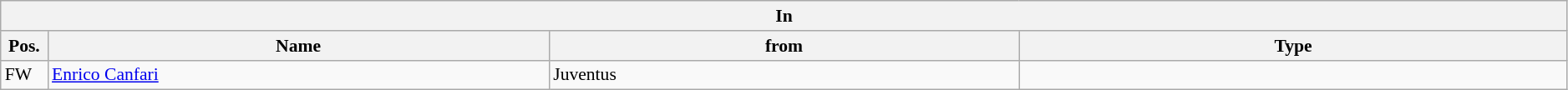<table class="wikitable" style="font-size:90%;width:99%;">
<tr>
<th colspan="4">In</th>
</tr>
<tr>
<th width=3%>Pos.</th>
<th width=32%>Name</th>
<th width=30%>from</th>
<th width=35%>Type</th>
</tr>
<tr>
<td>FW</td>
<td><a href='#'>Enrico Canfari</a></td>
<td>Juventus</td>
<td></td>
</tr>
</table>
